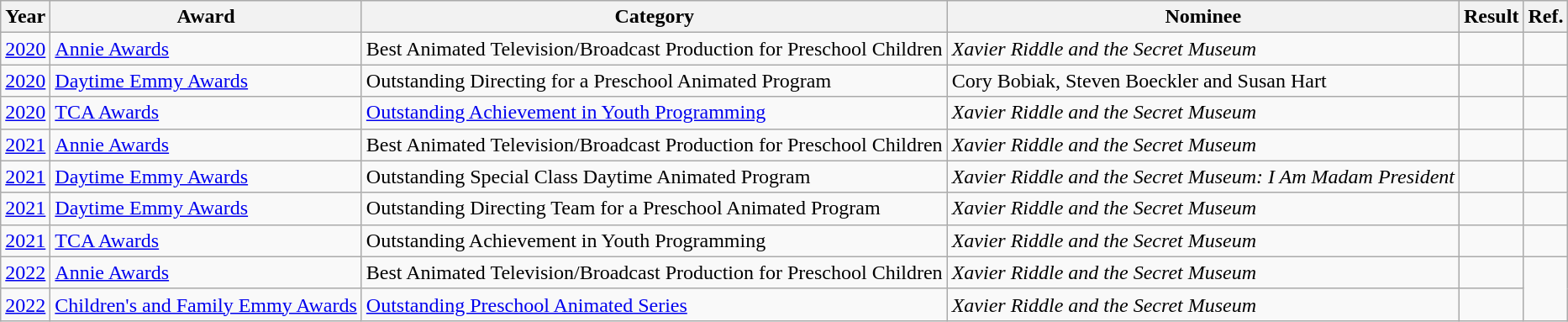<table class="wikitable">
<tr>
<th>Year</th>
<th>Award</th>
<th>Category</th>
<th>Nominee</th>
<th>Result</th>
<th>Ref.</th>
</tr>
<tr>
<td><a href='#'>2020</a></td>
<td><a href='#'>Annie Awards</a></td>
<td>Best Animated Television/Broadcast Production for Preschool Children</td>
<td><em>Xavier Riddle and the Secret Museum</em></td>
<td></td>
<td></td>
</tr>
<tr>
<td><a href='#'>2020</a></td>
<td><a href='#'>Daytime Emmy Awards</a></td>
<td>Outstanding Directing for a Preschool Animated Program</td>
<td>Cory Bobiak, Steven Boeckler and Susan Hart</td>
<td></td>
<td></td>
</tr>
<tr>
<td><a href='#'>2020</a></td>
<td><a href='#'>TCA Awards</a></td>
<td><a href='#'>Outstanding Achievement in Youth Programming</a></td>
<td><em>Xavier Riddle and the Secret Museum</em></td>
<td></td>
<td></td>
</tr>
<tr>
<td><a href='#'>2021</a></td>
<td><a href='#'>Annie Awards</a></td>
<td>Best Animated Television/Broadcast Production for Preschool Children</td>
<td><em>Xavier Riddle and the Secret Museum</em></td>
<td></td>
<td></td>
</tr>
<tr>
<td><a href='#'>2021</a></td>
<td><a href='#'>Daytime Emmy Awards</a></td>
<td>Outstanding Special Class Daytime Animated Program</td>
<td><em>Xavier Riddle and the Secret Museum: I Am Madam President</em></td>
<td></td>
<td></td>
</tr>
<tr>
<td><a href='#'>2021</a></td>
<td><a href='#'>Daytime Emmy Awards</a></td>
<td>Outstanding Directing Team for a Preschool Animated Program</td>
<td><em>Xavier Riddle and the Secret Museum</em></td>
<td></td>
</tr>
<tr>
<td><a href='#'>2021</a></td>
<td><a href='#'>TCA Awards</a></td>
<td>Outstanding Achievement in Youth Programming</td>
<td><em>Xavier Riddle and the Secret Museum</em></td>
<td></td>
<td></td>
</tr>
<tr>
<td><a href='#'>2022</a></td>
<td><a href='#'>Annie Awards</a></td>
<td>Best Animated Television/Broadcast Production for Preschool Children</td>
<td><em>Xavier Riddle and the Secret Museum</em></td>
<td></td>
</tr>
<tr>
<td><a href='#'>2022</a></td>
<td><a href='#'>Children's and Family Emmy Awards</a></td>
<td><a href='#'>Outstanding Preschool Animated Series</a></td>
<td><em>Xavier Riddle and the Secret Museum</em></td>
<td></td>
</tr>
</table>
